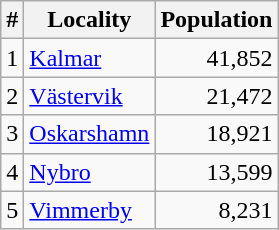<table class="wikitable">
<tr>
<th>#</th>
<th>Locality</th>
<th>Population</th>
</tr>
<tr>
<td>1</td>
<td><a href='#'>Kalmar</a></td>
<td align="right">41,852</td>
</tr>
<tr>
<td>2</td>
<td><a href='#'>Västervik</a></td>
<td align="right">21,472</td>
</tr>
<tr>
<td>3</td>
<td><a href='#'>Oskarshamn</a></td>
<td align="right">18,921</td>
</tr>
<tr>
<td>4</td>
<td><a href='#'>Nybro</a></td>
<td align="right">13,599</td>
</tr>
<tr>
<td>5</td>
<td><a href='#'>Vimmerby</a></td>
<td align="right">8,231</td>
</tr>
</table>
